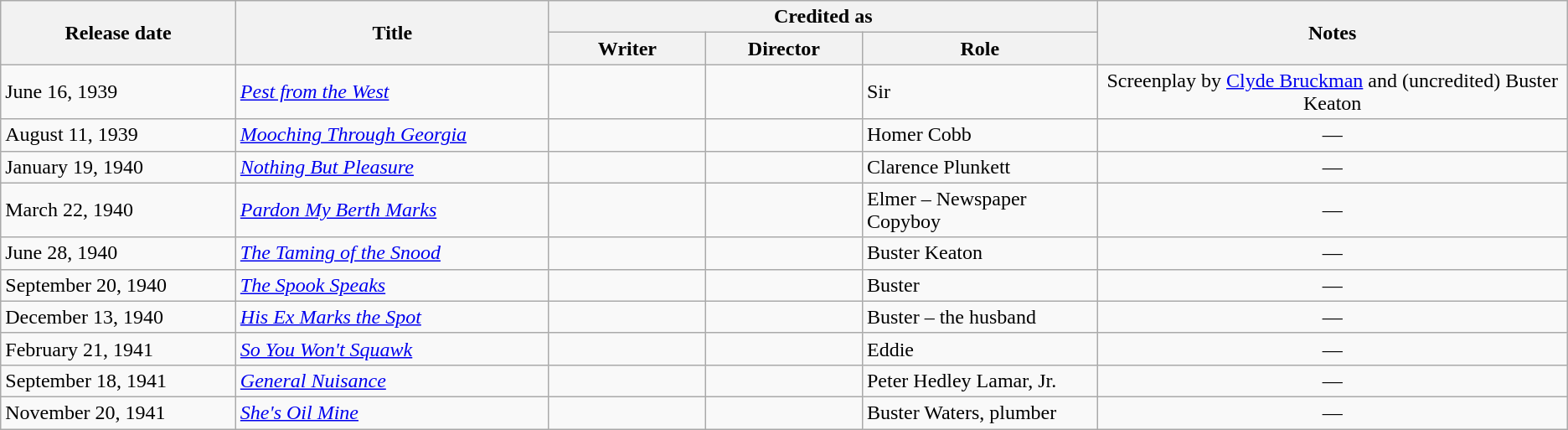<table class=wikitable style="text-align:center">
<tr>
<th style="width:15%;" rowspan="2">Release date</th>
<th style="width:20%;" rowspan="2">Title</th>
<th colspan=3>Credited as</th>
<th rowspan=2>Notes</th>
</tr>
<tr>
<th style="width:10%;">Writer</th>
<th style="width:10%;">Director</th>
<th style="width:15%;">Role</th>
</tr>
<tr>
<td align=left>June 16, 1939</td>
<td align=left><em><a href='#'>Pest from the West</a></em></td>
<td></td>
<td></td>
<td align=left>Sir</td>
<td>Screenplay by <a href='#'>Clyde Bruckman</a> and (uncredited) Buster Keaton</td>
</tr>
<tr>
<td align=left>August 11, 1939</td>
<td align=left><em><a href='#'>Mooching Through Georgia</a></em></td>
<td></td>
<td></td>
<td align=left>Homer Cobb</td>
<td>—</td>
</tr>
<tr>
<td align=left>January 19, 1940</td>
<td align=left><em><a href='#'>Nothing But Pleasure</a></em></td>
<td></td>
<td></td>
<td align=left>Clarence Plunkett</td>
<td>—</td>
</tr>
<tr>
<td align=left>March 22, 1940</td>
<td align=left><em><a href='#'>Pardon My Berth Marks</a></em></td>
<td></td>
<td></td>
<td align=left>Elmer – Newspaper Copyboy</td>
<td>—</td>
</tr>
<tr>
<td align=left>June 28, 1940</td>
<td align=left><em><a href='#'>The Taming of the Snood</a></em></td>
<td></td>
<td></td>
<td align=left>Buster Keaton</td>
<td>—</td>
</tr>
<tr>
<td align=left>September 20, 1940</td>
<td align=left><em><a href='#'>The Spook Speaks</a></em></td>
<td></td>
<td></td>
<td align=left>Buster</td>
<td>—</td>
</tr>
<tr>
<td align=left>December 13, 1940</td>
<td align=left><em><a href='#'>His Ex Marks the Spot</a></em></td>
<td></td>
<td></td>
<td align=left>Buster – the husband</td>
<td>—</td>
</tr>
<tr>
<td align=left>February 21, 1941</td>
<td align=left><em><a href='#'>So You Won't Squawk</a></em></td>
<td></td>
<td></td>
<td align=left>Eddie</td>
<td>—</td>
</tr>
<tr>
<td align=left>September 18, 1941</td>
<td align=left><em><a href='#'>General Nuisance</a></em></td>
<td></td>
<td></td>
<td align=left>Peter Hedley Lamar, Jr.</td>
<td>—</td>
</tr>
<tr>
<td align=left>November 20, 1941</td>
<td align=left><em><a href='#'>She's Oil Mine</a></em></td>
<td></td>
<td></td>
<td align=left>Buster Waters, plumber</td>
<td>—</td>
</tr>
</table>
